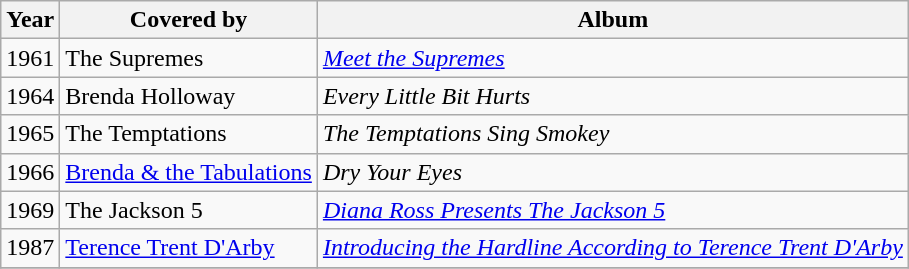<table class="wikitable">
<tr>
<th>Year</th>
<th>Covered by</th>
<th>Album</th>
</tr>
<tr>
<td>1961</td>
<td>The Supremes</td>
<td><em><a href='#'>Meet the Supremes</a></em></td>
</tr>
<tr>
<td>1964</td>
<td>Brenda Holloway</td>
<td><em>Every Little Bit Hurts</em></td>
</tr>
<tr>
<td>1965</td>
<td>The Temptations</td>
<td><em>The Temptations Sing Smokey</em></td>
</tr>
<tr>
<td>1966</td>
<td><a href='#'>Brenda & the Tabulations</a></td>
<td><em>Dry Your Eyes</em></td>
</tr>
<tr>
<td>1969</td>
<td>The Jackson 5</td>
<td><em><a href='#'>Diana Ross Presents The Jackson 5</a></em></td>
</tr>
<tr>
<td>1987</td>
<td><a href='#'>Terence Trent D'Arby</a></td>
<td><em><a href='#'>Introducing the Hardline According to Terence Trent D'Arby</a></em></td>
</tr>
<tr>
</tr>
</table>
